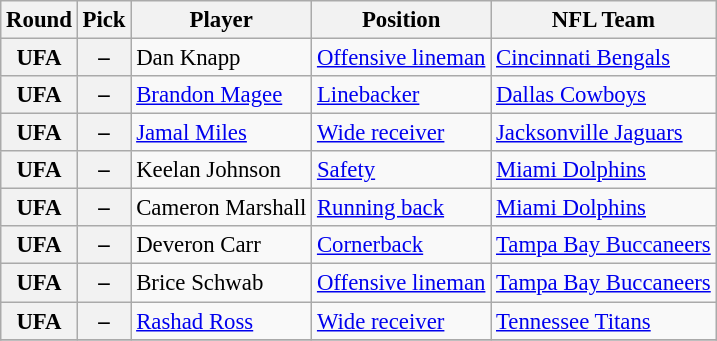<table class="wikitable" style="font-size: 95%;">
<tr>
<th>Round</th>
<th>Pick</th>
<th>Player</th>
<th>Position</th>
<th>NFL Team</th>
</tr>
<tr>
<th>UFA</th>
<th>–</th>
<td>Dan Knapp</td>
<td><a href='#'>Offensive lineman</a></td>
<td><a href='#'>Cincinnati Bengals</a></td>
</tr>
<tr>
<th>UFA</th>
<th>–</th>
<td><a href='#'>Brandon Magee</a></td>
<td><a href='#'>Linebacker</a></td>
<td><a href='#'>Dallas Cowboys</a></td>
</tr>
<tr>
<th>UFA</th>
<th>–</th>
<td><a href='#'>Jamal Miles</a></td>
<td><a href='#'>Wide receiver</a></td>
<td><a href='#'>Jacksonville Jaguars</a></td>
</tr>
<tr>
<th>UFA</th>
<th>–</th>
<td>Keelan Johnson</td>
<td><a href='#'>Safety</a></td>
<td><a href='#'>Miami Dolphins</a></td>
</tr>
<tr>
<th>UFA</th>
<th>–</th>
<td>Cameron Marshall</td>
<td><a href='#'>Running back</a></td>
<td><a href='#'>Miami Dolphins</a></td>
</tr>
<tr>
<th>UFA</th>
<th>–</th>
<td>Deveron Carr</td>
<td><a href='#'>Cornerback</a></td>
<td><a href='#'>Tampa Bay Buccaneers</a></td>
</tr>
<tr>
<th>UFA</th>
<th>–</th>
<td>Brice Schwab</td>
<td><a href='#'>Offensive lineman</a></td>
<td><a href='#'>Tampa Bay Buccaneers</a></td>
</tr>
<tr>
<th>UFA</th>
<th>–</th>
<td><a href='#'>Rashad Ross</a></td>
<td><a href='#'>Wide receiver</a></td>
<td><a href='#'>Tennessee Titans</a></td>
</tr>
<tr>
</tr>
</table>
